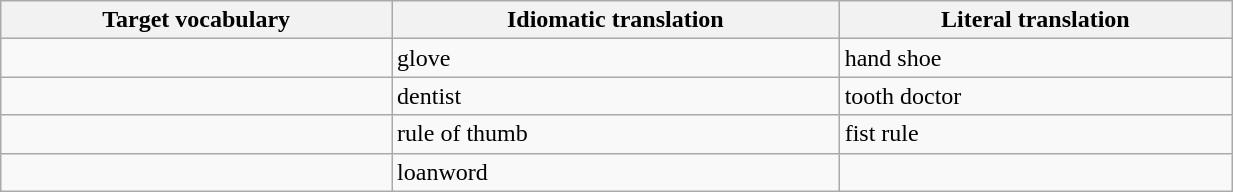<table class="wikitable" style="text-align:left; width:65%">
<tr>
<th scope="col">Target vocabulary</th>
<th scope="col">Idiomatic translation</th>
<th scope="col">Literal translation</th>
</tr>
<tr>
<td></td>
<td>glove</td>
<td>hand shoe</td>
</tr>
<tr>
<td></td>
<td>dentist</td>
<td>tooth doctor</td>
</tr>
<tr>
<td></td>
<td>rule of thumb</td>
<td>fist rule</td>
</tr>
<tr>
<td></td>
<td>loanword</td>
<td></td>
</tr>
</table>
